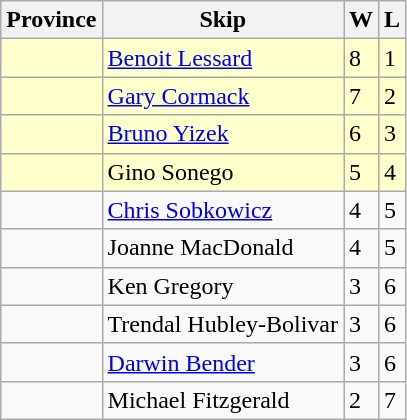<table class=wikitable>
<tr>
<th>Province</th>
<th>Skip</th>
<th>W</th>
<th>L</th>
</tr>
<tr bgcolor=#ffffcc>
<td></td>
<td><a href='#'>Benoit Lessard</a></td>
<td>8</td>
<td>1</td>
</tr>
<tr bgcolor=#ffffcc>
<td></td>
<td><a href='#'>Gary Cormack</a></td>
<td>7</td>
<td>2</td>
</tr>
<tr bgcolor=#ffffcc>
<td></td>
<td><a href='#'>Bruno Yizek</a></td>
<td>6</td>
<td>3</td>
</tr>
<tr bgcolor=#ffffcc>
<td></td>
<td>Gino Sonego</td>
<td>5</td>
<td>4</td>
</tr>
<tr>
<td></td>
<td><a href='#'>Chris Sobkowicz</a></td>
<td>4</td>
<td>5</td>
</tr>
<tr>
<td></td>
<td>Joanne MacDonald</td>
<td>4</td>
<td>5</td>
</tr>
<tr>
<td></td>
<td>Ken Gregory</td>
<td>3</td>
<td>6</td>
</tr>
<tr>
<td></td>
<td>Trendal Hubley-Bolivar</td>
<td>3</td>
<td>6</td>
</tr>
<tr>
<td></td>
<td><a href='#'>Darwin Bender</a></td>
<td>3</td>
<td>6</td>
</tr>
<tr>
<td></td>
<td>Michael Fitzgerald</td>
<td>2</td>
<td>7</td>
</tr>
</table>
